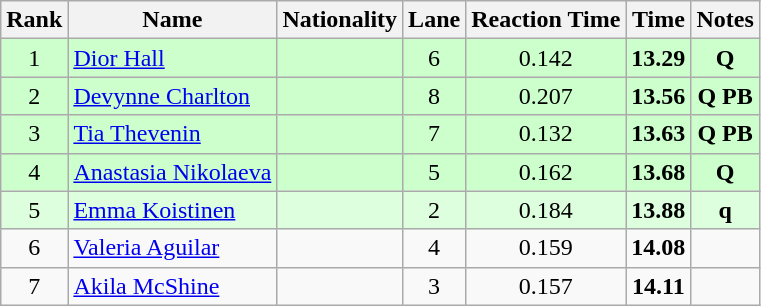<table class="wikitable sortable" style="text-align:center">
<tr>
<th>Rank</th>
<th>Name</th>
<th>Nationality</th>
<th>Lane</th>
<th>Reaction Time</th>
<th>Time</th>
<th>Notes</th>
</tr>
<tr bgcolor=ccffcc>
<td>1</td>
<td align=left><a href='#'>Dior Hall</a></td>
<td align=left></td>
<td>6</td>
<td>0.142</td>
<td><strong>13.29</strong></td>
<td><strong>Q</strong></td>
</tr>
<tr bgcolor=ccffcc>
<td>2</td>
<td align=left><a href='#'>Devynne Charlton</a></td>
<td align=left></td>
<td>8</td>
<td>0.207</td>
<td><strong>13.56</strong></td>
<td><strong>Q PB</strong></td>
</tr>
<tr bgcolor=ccffcc>
<td>3</td>
<td align=left><a href='#'>Tia Thevenin</a></td>
<td align=left></td>
<td>7</td>
<td>0.132</td>
<td><strong>13.63</strong></td>
<td><strong>Q PB</strong></td>
</tr>
<tr bgcolor=ccffcc>
<td>4</td>
<td align=left><a href='#'>Anastasia Nikolaeva</a></td>
<td align=left></td>
<td>5</td>
<td>0.162</td>
<td><strong>13.68</strong></td>
<td><strong>Q</strong></td>
</tr>
<tr bgcolor=ddffdd>
<td>5</td>
<td align=left><a href='#'>Emma Koistinen</a></td>
<td align=left></td>
<td>2</td>
<td>0.184</td>
<td><strong>13.88</strong></td>
<td><strong>q</strong></td>
</tr>
<tr>
<td>6</td>
<td align=left><a href='#'>Valeria Aguilar</a></td>
<td align=left></td>
<td>4</td>
<td>0.159</td>
<td><strong>14.08</strong></td>
<td></td>
</tr>
<tr>
<td>7</td>
<td align=left><a href='#'>Akila McShine</a></td>
<td align=left></td>
<td>3</td>
<td>0.157</td>
<td><strong>14.11</strong></td>
<td></td>
</tr>
</table>
